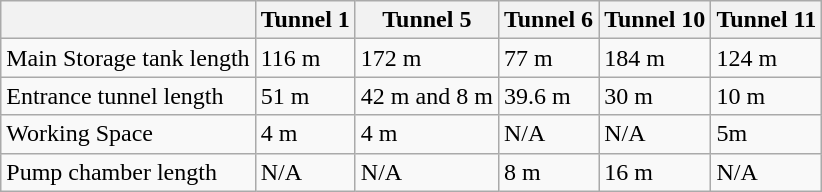<table class="wikitable">
<tr>
<th></th>
<th>Tunnel 1</th>
<th>Tunnel 5</th>
<th>Tunnel 6</th>
<th>Tunnel 10</th>
<th>Tunnel 11</th>
</tr>
<tr>
<td>Main Storage tank length</td>
<td>116 m</td>
<td>172 m</td>
<td>77 m</td>
<td>184 m</td>
<td>124 m</td>
</tr>
<tr>
<td>Entrance tunnel length</td>
<td>51 m</td>
<td>42 m and 8 m</td>
<td>39.6 m</td>
<td>30 m</td>
<td>10 m</td>
</tr>
<tr>
<td>Working Space</td>
<td>4 m</td>
<td>4 m</td>
<td>N/A</td>
<td>N/A</td>
<td>5m</td>
</tr>
<tr>
<td>Pump chamber length</td>
<td>N/A</td>
<td>N/A</td>
<td>8 m</td>
<td>16 m</td>
<td>N/A</td>
</tr>
</table>
